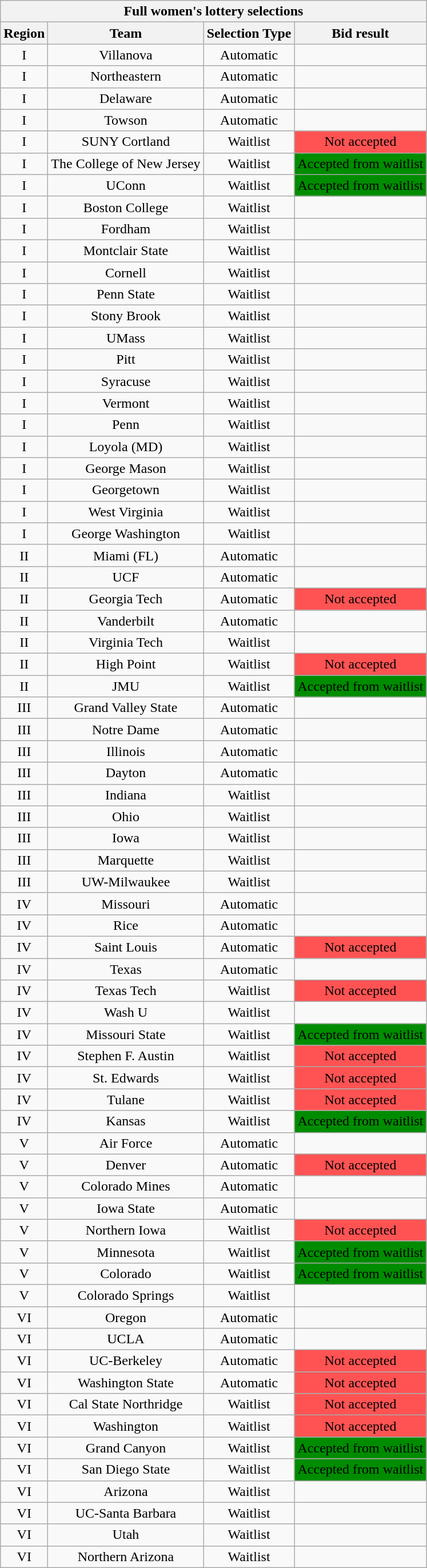<table class="wikitable sortable mw-collapsible mw-collapsed" style="text-align:center">
<tr>
<th colspan="4">Full women's lottery selections</th>
</tr>
<tr>
<th>Region</th>
<th>Team</th>
<th>Selection Type</th>
<th>Bid result</th>
</tr>
<tr>
<td>I</td>
<td>Villanova</td>
<td>Automatic</td>
<td></td>
</tr>
<tr>
<td>I</td>
<td>Northeastern</td>
<td>Automatic</td>
<td></td>
</tr>
<tr>
<td>I</td>
<td>Delaware</td>
<td>Automatic</td>
<td></td>
</tr>
<tr>
<td>I</td>
<td>Towson</td>
<td>Automatic</td>
<td></td>
</tr>
<tr>
<td>I</td>
<td>SUNY Cortland</td>
<td>Waitlist</td>
<td bgcolor=ff5353>Not accepted</td>
</tr>
<tr>
<td>I</td>
<td>The College of New Jersey</td>
<td>Waitlist</td>
<td bgcolor=008c00>Accepted from waitlist</td>
</tr>
<tr>
<td>I</td>
<td>UConn</td>
<td>Waitlist</td>
<td bgcolor=008c00>Accepted from waitlist</td>
</tr>
<tr>
<td>I</td>
<td>Boston College</td>
<td>Waitlist</td>
<td></td>
</tr>
<tr>
<td>I</td>
<td>Fordham</td>
<td>Waitlist</td>
<td></td>
</tr>
<tr>
<td>I</td>
<td>Montclair State</td>
<td>Waitlist</td>
<td></td>
</tr>
<tr>
<td>I</td>
<td>Cornell</td>
<td>Waitlist</td>
<td></td>
</tr>
<tr>
<td>I</td>
<td>Penn State</td>
<td>Waitlist</td>
<td></td>
</tr>
<tr>
<td>I</td>
<td>Stony Brook</td>
<td>Waitlist</td>
<td></td>
</tr>
<tr>
<td>I</td>
<td>UMass</td>
<td>Waitlist</td>
<td></td>
</tr>
<tr>
<td>I</td>
<td>Pitt</td>
<td>Waitlist</td>
<td></td>
</tr>
<tr>
<td>I</td>
<td>Syracuse</td>
<td>Waitlist</td>
<td></td>
</tr>
<tr>
<td>I</td>
<td>Vermont</td>
<td>Waitlist</td>
<td></td>
</tr>
<tr>
<td>I</td>
<td>Penn</td>
<td>Waitlist</td>
<td></td>
</tr>
<tr>
<td>I</td>
<td>Loyola (MD)</td>
<td>Waitlist</td>
<td></td>
</tr>
<tr>
<td>I</td>
<td>George Mason</td>
<td>Waitlist</td>
<td></td>
</tr>
<tr>
<td>I</td>
<td>Georgetown</td>
<td>Waitlist</td>
<td></td>
</tr>
<tr>
<td>I</td>
<td>West Virginia</td>
<td>Waitlist</td>
<td></td>
</tr>
<tr>
<td>I</td>
<td>George Washington</td>
<td>Waitlist</td>
<td></td>
</tr>
<tr>
<td>II</td>
<td>Miami (FL)</td>
<td>Automatic</td>
<td></td>
</tr>
<tr>
<td>II</td>
<td>UCF</td>
<td>Automatic</td>
<td></td>
</tr>
<tr>
<td>II</td>
<td>Georgia Tech</td>
<td>Automatic</td>
<td bgcolor=ff5353>Not accepted</td>
</tr>
<tr>
<td>II</td>
<td>Vanderbilt</td>
<td>Automatic</td>
<td></td>
</tr>
<tr>
<td>II</td>
<td>Virginia Tech</td>
<td>Waitlist</td>
<td></td>
</tr>
<tr>
<td>II</td>
<td>High Point</td>
<td>Waitlist</td>
<td bgcolor=ff5353>Not accepted</td>
</tr>
<tr>
<td>II</td>
<td>JMU</td>
<td>Waitlist</td>
<td bgcolor=008c00>Accepted from waitlist</td>
</tr>
<tr>
<td>III</td>
<td>Grand Valley State</td>
<td>Automatic</td>
<td></td>
</tr>
<tr>
<td>III</td>
<td>Notre Dame</td>
<td>Automatic</td>
<td></td>
</tr>
<tr>
<td>III</td>
<td>Illinois</td>
<td>Automatic</td>
<td></td>
</tr>
<tr>
<td>III</td>
<td>Dayton</td>
<td>Automatic</td>
<td></td>
</tr>
<tr>
<td>III</td>
<td>Indiana</td>
<td>Waitlist</td>
<td></td>
</tr>
<tr>
<td>III</td>
<td>Ohio</td>
<td>Waitlist</td>
<td></td>
</tr>
<tr>
<td>III</td>
<td>Iowa</td>
<td>Waitlist</td>
<td></td>
</tr>
<tr>
<td>III</td>
<td>Marquette</td>
<td>Waitlist</td>
<td></td>
</tr>
<tr>
<td>III</td>
<td>UW-Milwaukee</td>
<td>Waitlist</td>
<td></td>
</tr>
<tr>
<td>IV</td>
<td>Missouri</td>
<td>Automatic</td>
<td></td>
</tr>
<tr>
<td>IV</td>
<td>Rice</td>
<td>Automatic</td>
<td></td>
</tr>
<tr>
<td>IV</td>
<td>Saint Louis</td>
<td>Automatic</td>
<td bgcolor=ff5353>Not accepted</td>
</tr>
<tr>
<td>IV</td>
<td>Texas</td>
<td>Automatic</td>
<td></td>
</tr>
<tr>
<td>IV</td>
<td>Texas Tech</td>
<td>Waitlist</td>
<td bgcolor=ff5353>Not accepted</td>
</tr>
<tr>
<td>IV</td>
<td>Wash U</td>
<td>Waitlist</td>
<td></td>
</tr>
<tr>
<td>IV</td>
<td>Missouri State</td>
<td>Waitlist</td>
<td bgcolor=008c00>Accepted from waitlist</td>
</tr>
<tr>
<td>IV</td>
<td>Stephen F. Austin</td>
<td>Waitlist</td>
<td bgcolor=ff5353>Not accepted</td>
</tr>
<tr>
<td>IV</td>
<td>St. Edwards</td>
<td>Waitlist</td>
<td bgcolor=ff5353>Not accepted</td>
</tr>
<tr>
<td>IV</td>
<td>Tulane</td>
<td>Waitlist</td>
<td bgcolor=ff5353>Not accepted</td>
</tr>
<tr>
<td>IV</td>
<td>Kansas</td>
<td>Waitlist</td>
<td bgcolor=008c00>Accepted from waitlist</td>
</tr>
<tr>
<td>V</td>
<td>Air Force</td>
<td>Automatic</td>
<td></td>
</tr>
<tr>
<td>V</td>
<td>Denver</td>
<td>Automatic</td>
<td bgcolor=ff5353>Not accepted</td>
</tr>
<tr>
<td>V</td>
<td>Colorado Mines</td>
<td>Automatic</td>
<td></td>
</tr>
<tr>
<td>V</td>
<td>Iowa State</td>
<td>Automatic</td>
<td></td>
</tr>
<tr>
<td>V</td>
<td>Northern Iowa</td>
<td>Waitlist</td>
<td bgcolor=ff5353>Not accepted</td>
</tr>
<tr>
<td>V</td>
<td>Minnesota</td>
<td>Waitlist</td>
<td bgcolor=008c00>Accepted from waitlist</td>
</tr>
<tr>
<td>V</td>
<td>Colorado</td>
<td>Waitlist</td>
<td bgcolor=008c00>Accepted from waitlist</td>
</tr>
<tr>
<td>V</td>
<td>Colorado Springs</td>
<td>Waitlist</td>
<td></td>
</tr>
<tr>
<td>VI</td>
<td>Oregon</td>
<td>Automatic</td>
<td></td>
</tr>
<tr>
<td>VI</td>
<td>UCLA</td>
<td>Automatic</td>
<td></td>
</tr>
<tr>
<td>VI</td>
<td>UC-Berkeley</td>
<td>Automatic</td>
<td bgcolor=ff5353>Not accepted</td>
</tr>
<tr>
<td>VI</td>
<td>Washington State</td>
<td>Automatic</td>
<td bgcolor=ff5353>Not accepted</td>
</tr>
<tr>
<td>VI</td>
<td>Cal State Northridge</td>
<td>Waitlist</td>
<td bgcolor=ff5353>Not accepted</td>
</tr>
<tr>
<td>VI</td>
<td>Washington</td>
<td>Waitlist</td>
<td bgcolor=ff5353>Not accepted</td>
</tr>
<tr>
<td>VI</td>
<td>Grand Canyon</td>
<td>Waitlist</td>
<td bgcolor=008c00>Accepted from waitlist</td>
</tr>
<tr>
<td>VI</td>
<td>San Diego State</td>
<td>Waitlist</td>
<td bgcolor=008c00>Accepted from waitlist</td>
</tr>
<tr>
<td>VI</td>
<td>Arizona</td>
<td>Waitlist</td>
<td></td>
</tr>
<tr>
<td>VI</td>
<td>UC-Santa Barbara</td>
<td>Waitlist</td>
<td></td>
</tr>
<tr>
<td>VI</td>
<td>Utah</td>
<td>Waitlist</td>
<td></td>
</tr>
<tr>
<td>VI</td>
<td>Northern Arizona</td>
<td>Waitlist</td>
<td></td>
</tr>
</table>
